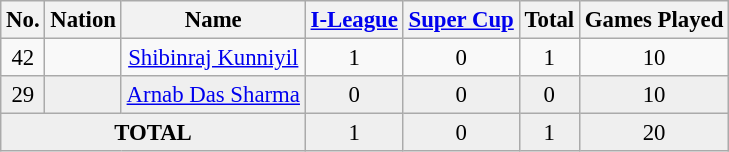<table class="wikitable sortable" style="font-size: 95%; text-align: center;">
<tr>
<th>No.</th>
<th>Nation</th>
<th>Name</th>
<th><a href='#'>I-League</a></th>
<th><a href='#'>Super Cup</a></th>
<th>Total</th>
<th>Games Played</th>
</tr>
<tr>
<td>42</td>
<td></td>
<td><a href='#'>Shibinraj Kunniyil</a></td>
<td>1</td>
<td>0</td>
<td>1</td>
<td>10</td>
</tr>
<tr bgcolor="#efefef">
<td>29</td>
<td></td>
<td><a href='#'>Arnab Das Sharma</a></td>
<td>0</td>
<td>0</td>
<td>0</td>
<td>10</td>
</tr>
<tr bgcolor="#efefef">
<td colspan=3><strong>TOTAL</strong></td>
<td>1</td>
<td>0</td>
<td>1</td>
<td>20</td>
</tr>
</table>
